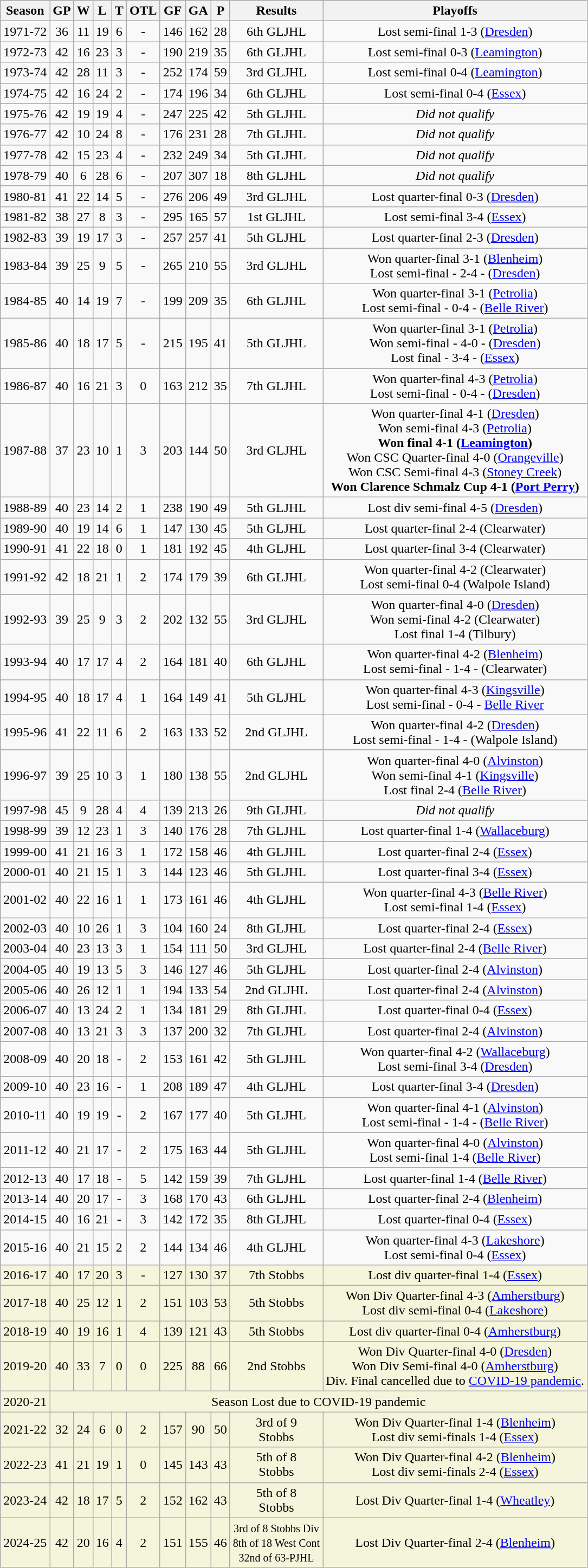<table class="wikitable">
<tr>
<th>Season</th>
<th>GP</th>
<th>W</th>
<th>L</th>
<th>T</th>
<th>OTL</th>
<th>GF</th>
<th>GA</th>
<th>P</th>
<th>Results</th>
<th>Playoffs</th>
</tr>
<tr align="center">
<td>1971-72</td>
<td>36</td>
<td>11</td>
<td>19</td>
<td>6</td>
<td>-</td>
<td>146</td>
<td>162</td>
<td>28</td>
<td>6th GLJHL</td>
<td>Lost semi-final 1-3 (<a href='#'>Dresden</a>)</td>
</tr>
<tr align="center">
<td>1972-73</td>
<td>42</td>
<td>16</td>
<td>23</td>
<td>3</td>
<td>-</td>
<td>190</td>
<td>219</td>
<td>35</td>
<td>6th GLJHL</td>
<td>Lost semi-final 0-3 (<a href='#'>Leamington</a>)</td>
</tr>
<tr align="center">
<td>1973-74</td>
<td>42</td>
<td>28</td>
<td>11</td>
<td>3</td>
<td>-</td>
<td>252</td>
<td>174</td>
<td>59</td>
<td>3rd GLJHL</td>
<td>Lost semi-final 0-4 (<a href='#'>Leamington</a>)</td>
</tr>
<tr align="center">
<td>1974-75</td>
<td>42</td>
<td>16</td>
<td>24</td>
<td>2</td>
<td>-</td>
<td>174</td>
<td>196</td>
<td>34</td>
<td>6th GLJHL</td>
<td>Lost semi-final 0-4 (<a href='#'>Essex</a>)</td>
</tr>
<tr align="center">
<td>1975-76</td>
<td>42</td>
<td>19</td>
<td>19</td>
<td>4</td>
<td>-</td>
<td>247</td>
<td>225</td>
<td>42</td>
<td>5th GLJHL</td>
<td><em>Did not qualify</em></td>
</tr>
<tr align="center">
<td>1976-77</td>
<td>42</td>
<td>10</td>
<td>24</td>
<td>8</td>
<td>-</td>
<td>176</td>
<td>231</td>
<td>28</td>
<td>7th GLJHL</td>
<td><em>Did not qualify</em></td>
</tr>
<tr align="center">
<td>1977-78</td>
<td>42</td>
<td>15</td>
<td>23</td>
<td>4</td>
<td>-</td>
<td>232</td>
<td>249</td>
<td>34</td>
<td>5th GLJHL</td>
<td><em>Did not qualify</em></td>
</tr>
<tr align="center">
<td>1978-79</td>
<td>40</td>
<td>6</td>
<td>28</td>
<td>6</td>
<td>-</td>
<td>207</td>
<td>307</td>
<td>18</td>
<td>8th GLJHL</td>
<td><em>Did not qualify</em></td>
</tr>
<tr align="center">
<td>1980-81</td>
<td>41</td>
<td>22</td>
<td>14</td>
<td>5</td>
<td>-</td>
<td>276</td>
<td>206</td>
<td>49</td>
<td>3rd GLJHL</td>
<td>Lost quarter-final 0-3 (<a href='#'>Dresden</a>)</td>
</tr>
<tr align="center">
<td>1981-82</td>
<td>38</td>
<td>27</td>
<td>8</td>
<td>3</td>
<td>-</td>
<td>295</td>
<td>165</td>
<td>57</td>
<td>1st GLJHL</td>
<td>Lost semi-final 3-4 (<a href='#'>Essex</a>)</td>
</tr>
<tr align="center">
<td>1982-83</td>
<td>39</td>
<td>19</td>
<td>17</td>
<td>3</td>
<td>-</td>
<td>257</td>
<td>257</td>
<td>41</td>
<td>5th GLJHL</td>
<td>Lost quarter-final 2-3 (<a href='#'>Dresden</a>)</td>
</tr>
<tr align="center">
<td>1983-84</td>
<td>39</td>
<td>25</td>
<td>9</td>
<td>5</td>
<td>-</td>
<td>265</td>
<td>210</td>
<td>55</td>
<td>3rd GLJHL</td>
<td>Won quarter-final 3-1 (<a href='#'>Blenheim</a>)<br>Lost semi-final - 2-4 - (<a href='#'>Dresden</a>)</td>
</tr>
<tr align="center">
<td>1984-85</td>
<td>40</td>
<td>14</td>
<td>19</td>
<td>7</td>
<td>-</td>
<td>199</td>
<td>209</td>
<td>35</td>
<td>6th GLJHL</td>
<td>Won quarter-final 3-1 (<a href='#'>Petrolia</a>)<br>Lost semi-final - 0-4 - (<a href='#'>Belle River</a>)</td>
</tr>
<tr align="center">
<td>1985-86</td>
<td>40</td>
<td>18</td>
<td>17</td>
<td>5</td>
<td>-</td>
<td>215</td>
<td>195</td>
<td>41</td>
<td>5th GLJHL</td>
<td>Won quarter-final 3-1 (<a href='#'>Petrolia</a>)<br>Won semi-final - 4-0 - (<a href='#'>Dresden</a>)<br>Lost final - 3-4 - (<a href='#'>Essex</a>)</td>
</tr>
<tr align="center">
<td>1986-87</td>
<td>40</td>
<td>16</td>
<td>21</td>
<td>3</td>
<td>0</td>
<td>163</td>
<td>212</td>
<td>35</td>
<td>7th GLJHL</td>
<td>Won quarter-final 4-3 (<a href='#'>Petrolia</a>)<br>Lost semi-final - 0-4 - (<a href='#'>Dresden</a>)</td>
</tr>
<tr align="center">
<td>1987-88</td>
<td>37</td>
<td>23</td>
<td>10</td>
<td>1</td>
<td>3</td>
<td>203</td>
<td>144</td>
<td>50</td>
<td>3rd GLJHL</td>
<td>Won quarter-final 4-1 (<a href='#'>Dresden</a>)<br>Won semi-final 4-3 (<a href='#'>Petrolia</a>)<br><strong>Won final 4-1 (<a href='#'>Leamington</a>)</strong><br>Won CSC Quarter-final 4-0 (<a href='#'>Orangeville</a>)<br>Won CSC Semi-final 4-3 (<a href='#'>Stoney Creek</a>)<br><strong>Won Clarence Schmalz Cup 4-1 (<a href='#'>Port Perry</a>)</strong></td>
</tr>
<tr align="center">
<td>1988-89</td>
<td>40</td>
<td>23</td>
<td>14</td>
<td>2</td>
<td>1</td>
<td>238</td>
<td>190</td>
<td>49</td>
<td>5th GLJHL</td>
<td>Lost div semi-final 4-5 (<a href='#'>Dresden</a>)</td>
</tr>
<tr align="center">
<td>1989-90</td>
<td>40</td>
<td>19</td>
<td>14</td>
<td>6</td>
<td>1</td>
<td>147</td>
<td>130</td>
<td>45</td>
<td>5th GLJHL</td>
<td>Lost quarter-final 2-4 (Clearwater)</td>
</tr>
<tr align="center">
<td>1990-91</td>
<td>41</td>
<td>22</td>
<td>18</td>
<td>0</td>
<td>1</td>
<td>181</td>
<td>192</td>
<td>45</td>
<td>4th GLJHL</td>
<td>Lost quarter-final 3-4 (Clearwater)</td>
</tr>
<tr align="center">
<td>1991-92</td>
<td>42</td>
<td>18</td>
<td>21</td>
<td>1</td>
<td>2</td>
<td>174</td>
<td>179</td>
<td>39</td>
<td>6th GLJHL</td>
<td>Won quarter-final 4-2 (Clearwater)<br>Lost semi-final 0-4 (Walpole Island)</td>
</tr>
<tr align="center">
<td>1992-93</td>
<td>39</td>
<td>25</td>
<td>9</td>
<td>3</td>
<td>2</td>
<td>202</td>
<td>132</td>
<td>55</td>
<td>3rd GLJHL</td>
<td>Won quarter-final 4-0 (<a href='#'>Dresden</a>)<br>Won semi-final 4-2  (Clearwater)<br>Lost final 1-4 (Tilbury)</td>
</tr>
<tr align="center">
<td>1993-94</td>
<td>40</td>
<td>17</td>
<td>17</td>
<td>4</td>
<td>2</td>
<td>164</td>
<td>181</td>
<td>40</td>
<td>6th GLJHL</td>
<td>Won quarter-final 4-2 (<a href='#'>Blenheim</a>)<br>Lost semi-final - 1-4 - (Clearwater)</td>
</tr>
<tr align="center">
<td>1994-95</td>
<td>40</td>
<td>18</td>
<td>17</td>
<td>4</td>
<td>1</td>
<td>164</td>
<td>149</td>
<td>41</td>
<td>5th GLJHL</td>
<td>Won quarter-final 4-3 (<a href='#'>Kingsville</a>)<br>Lost semi-final - 0-4 - <a href='#'>Belle River</a></td>
</tr>
<tr align="center">
<td>1995-96</td>
<td>41</td>
<td>22</td>
<td>11</td>
<td>6</td>
<td>2</td>
<td>163</td>
<td>133</td>
<td>52</td>
<td>2nd GLJHL</td>
<td>Won quarter-final 4-2 (<a href='#'>Dresden</a>)<br>Lost semi-final - 1-4 - (Walpole Island)</td>
</tr>
<tr align="center">
<td>1996-97</td>
<td>39</td>
<td>25</td>
<td>10</td>
<td>3</td>
<td>1</td>
<td>180</td>
<td>138</td>
<td>55</td>
<td>2nd GLJHL</td>
<td>Won quarter-final 4-0 (<a href='#'>Alvinston</a>)<br>Won semi-final 4-1 (<a href='#'>Kingsville</a>)<br>Lost final 2-4 (<a href='#'>Belle River</a>)</td>
</tr>
<tr align="center">
<td>1997-98</td>
<td>45</td>
<td>9</td>
<td>28</td>
<td>4</td>
<td>4</td>
<td>139</td>
<td>213</td>
<td>26</td>
<td>9th GLJHL</td>
<td><em>Did not qualify</em></td>
</tr>
<tr align="center">
<td>1998-99</td>
<td>39</td>
<td>12</td>
<td>23</td>
<td>1</td>
<td>3</td>
<td>140</td>
<td>176</td>
<td>28</td>
<td>7th GLJHL</td>
<td>Lost quarter-final 1-4 (<a href='#'>Wallaceburg</a>)</td>
</tr>
<tr align="center">
<td>1999-00</td>
<td>41</td>
<td>21</td>
<td>16</td>
<td>3</td>
<td>1</td>
<td>172</td>
<td>158</td>
<td>46</td>
<td>4th GLJHL</td>
<td>Lost quarter-final 2-4 (<a href='#'>Essex</a>)</td>
</tr>
<tr align="center">
<td>2000-01</td>
<td>40</td>
<td>21</td>
<td>15</td>
<td>1</td>
<td>3</td>
<td>144</td>
<td>123</td>
<td>46</td>
<td>5th GLJHL</td>
<td>Lost quarter-final 3-4 (<a href='#'>Essex</a>)</td>
</tr>
<tr align="center">
<td>2001-02</td>
<td>40</td>
<td>22</td>
<td>16</td>
<td>1</td>
<td>1</td>
<td>173</td>
<td>161</td>
<td>46</td>
<td>4th GLJHL</td>
<td>Won quarter-final 4-3 (<a href='#'>Belle River</a>)<br>Lost semi-final 1-4 (<a href='#'>Essex</a>)</td>
</tr>
<tr align="center">
<td>2002-03</td>
<td>40</td>
<td>10</td>
<td>26</td>
<td>1</td>
<td>3</td>
<td>104</td>
<td>160</td>
<td>24</td>
<td>8th GLJHL</td>
<td>Lost quarter-final 2-4 (<a href='#'>Essex</a>)</td>
</tr>
<tr align="center">
<td>2003-04</td>
<td>40</td>
<td>23</td>
<td>13</td>
<td>3</td>
<td>1</td>
<td>154</td>
<td>111</td>
<td>50</td>
<td>3rd GLJHL</td>
<td>Lost quarter-final 2-4 (<a href='#'>Belle River</a>)</td>
</tr>
<tr align="center">
<td>2004-05</td>
<td>40</td>
<td>19</td>
<td>13</td>
<td>5</td>
<td>3</td>
<td>146</td>
<td>127</td>
<td>46</td>
<td>5th GLJHL</td>
<td>Lost quarter-final 2-4 (<a href='#'>Alvinston</a>)</td>
</tr>
<tr align="center">
<td>2005-06</td>
<td>40</td>
<td>26</td>
<td>12</td>
<td>1</td>
<td>1</td>
<td>194</td>
<td>133</td>
<td>54</td>
<td>2nd GLJHL</td>
<td>Lost quarter-final 2-4 (<a href='#'>Alvinston</a>)</td>
</tr>
<tr align="center">
<td>2006-07</td>
<td>40</td>
<td>13</td>
<td>24</td>
<td>2</td>
<td>1</td>
<td>134</td>
<td>181</td>
<td>29</td>
<td>8th GLJHL</td>
<td>Lost quarter-final 0-4 (<a href='#'>Essex</a>)</td>
</tr>
<tr align="center">
<td>2007-08</td>
<td>40</td>
<td>13</td>
<td>21</td>
<td>3</td>
<td>3</td>
<td>137</td>
<td>200</td>
<td>32</td>
<td>7th GLJHL</td>
<td>Lost quarter-final 2-4 (<a href='#'>Alvinston</a>)</td>
</tr>
<tr align="center">
<td>2008-09</td>
<td>40</td>
<td>20</td>
<td>18</td>
<td>-</td>
<td>2</td>
<td>153</td>
<td>161</td>
<td>42</td>
<td>5th GLJHL</td>
<td>Won quarter-final 4-2 (<a href='#'>Wallaceburg</a>)<br>Lost semi-final 3-4 (<a href='#'>Dresden</a>)</td>
</tr>
<tr align="center">
<td>2009-10</td>
<td>40</td>
<td>23</td>
<td>16</td>
<td>-</td>
<td>1</td>
<td>208</td>
<td>189</td>
<td>47</td>
<td>4th GLJHL</td>
<td>Lost quarter-final 3-4 (<a href='#'>Dresden</a>)</td>
</tr>
<tr align="center">
<td>2010-11</td>
<td>40</td>
<td>19</td>
<td>19</td>
<td>-</td>
<td>2</td>
<td>167</td>
<td>177</td>
<td>40</td>
<td>5th GLJHL</td>
<td>Won quarter-final 4-1 (<a href='#'>Alvinston</a>)<br>Lost semi-final - 1-4 - (<a href='#'>Belle River</a>)</td>
</tr>
<tr align="center">
<td>2011-12</td>
<td>40</td>
<td>21</td>
<td>17</td>
<td>-</td>
<td>2</td>
<td>175</td>
<td>163</td>
<td>44</td>
<td>5th GLJHL</td>
<td>Won quarter-final 4-0 (<a href='#'>Alvinston</a>)<br>Lost semi-final 1-4 (<a href='#'>Belle River</a>)</td>
</tr>
<tr align="center">
<td>2012-13</td>
<td>40</td>
<td>17</td>
<td>18</td>
<td>-</td>
<td>5</td>
<td>142</td>
<td>159</td>
<td>39</td>
<td>7th GLJHL</td>
<td>Lost quarter-final 1-4 (<a href='#'>Belle River</a>)</td>
</tr>
<tr align="center">
<td>2013-14</td>
<td>40</td>
<td>20</td>
<td>17</td>
<td>-</td>
<td>3</td>
<td>168</td>
<td>170</td>
<td>43</td>
<td>6th GLJHL</td>
<td>Lost quarter-final 2-4 (<a href='#'>Blenheim</a>)</td>
</tr>
<tr align="center">
<td>2014-15</td>
<td>40</td>
<td>16</td>
<td>21</td>
<td>-</td>
<td>3</td>
<td>142</td>
<td>172</td>
<td>35</td>
<td>8th GLJHL</td>
<td>Lost quarter-final 0-4 (<a href='#'>Essex</a>)</td>
</tr>
<tr align="center">
<td>2015-16</td>
<td>40</td>
<td>21</td>
<td>15</td>
<td>2</td>
<td>2</td>
<td>144</td>
<td>134</td>
<td>46</td>
<td>4th GLJHL</td>
<td>Won quarter-final 4-3 (<a href='#'>Lakeshore</a>)<br>Lost semi-final 0-4 (<a href='#'>Essex</a>)</td>
</tr>
<tr align="center" bgcolor="beige">
<td>2016-17</td>
<td>40</td>
<td>17</td>
<td>20</td>
<td>3</td>
<td>-</td>
<td>127</td>
<td>130</td>
<td>37</td>
<td>7th Stobbs</td>
<td>Lost div quarter-final 1-4 (<a href='#'>Essex</a>)</td>
</tr>
<tr align="center" bgcolor="beige">
<td>2017-18</td>
<td>40</td>
<td>25</td>
<td>12</td>
<td>1</td>
<td>2</td>
<td>151</td>
<td>103</td>
<td>53</td>
<td>5th Stobbs</td>
<td>Won Div Quarter-final 4-3 (<a href='#'>Amherstburg</a>)<br>Lost div semi-final 0-4 (<a href='#'>Lakeshore</a>)</td>
</tr>
<tr align="center" bgcolor="beige">
<td>2018-19</td>
<td>40</td>
<td>19</td>
<td>16</td>
<td>1</td>
<td>4</td>
<td>139</td>
<td>121</td>
<td>43</td>
<td>5th Stobbs</td>
<td>Lost div quarter-final 0-4 (<a href='#'>Amherstburg</a>)</td>
</tr>
<tr align="center" bgcolor="beige">
<td>2019-20</td>
<td>40</td>
<td>33</td>
<td>7</td>
<td>0</td>
<td>0</td>
<td>225</td>
<td>88</td>
<td>66</td>
<td>2nd Stobbs</td>
<td>Won Div Quarter-final 4-0 (<a href='#'>Dresden</a>)<br>Won Div Semi-final 4-0 (<a href='#'>Amherstburg</a>)<br>Div. Final cancelled due to <a href='#'>COVID-19 pandemic</a>.</td>
</tr>
<tr align="center" bgcolor="beige">
<td>2020-21</td>
<td colspan="10">Season Lost due to COVID-19 pandemic</td>
</tr>
<tr align="center" bgcolor="beige">
<td>2021-22</td>
<td>32</td>
<td>24</td>
<td>6</td>
<td>0</td>
<td>2</td>
<td>157</td>
<td>90</td>
<td>50</td>
<td>3rd of 9<br> Stobbs</td>
<td>Won Div Quarter-final 1-4 (<a href='#'>Blenheim</a>)<br>Lost div semi-finals 1-4 (<a href='#'>Essex</a>)</td>
</tr>
<tr align="center" bgcolor="beige">
<td>2022-23</td>
<td>41</td>
<td>21</td>
<td>19</td>
<td>1</td>
<td>0</td>
<td>145</td>
<td>143</td>
<td>43</td>
<td>5th of 8<br> Stobbs</td>
<td>Won Div Quarter-final 4-2 (<a href='#'>Blenheim</a>)<br>Lost div semi-finals 2-4 (<a href='#'>Essex</a>)</td>
</tr>
<tr align="center" bgcolor="beige">
<td>2023-24</td>
<td>42</td>
<td>18</td>
<td>17</td>
<td>5</td>
<td>2</td>
<td>152</td>
<td>162</td>
<td>43</td>
<td>5th of 8<br> Stobbs</td>
<td>Lost Div Quarter-final 1-4 (<a href='#'>Wheatley</a>)</td>
</tr>
<tr align="center" bgcolor="beige">
<td>2024-25</td>
<td>42</td>
<td>20</td>
<td>16</td>
<td>4</td>
<td>2</td>
<td>151</td>
<td>155</td>
<td>46</td>
<td><small>3rd of 8 Stobbs Div<br>8th of 18 West Cont<br> 32nd of 63-PJHL</small></td>
<td>Lost Div Quarter-final 2-4 (<a href='#'>Blenheim</a>)</td>
</tr>
</table>
